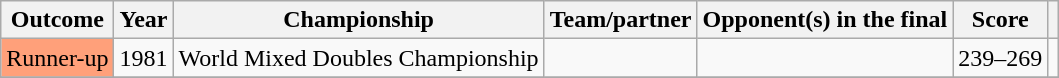<table class="wikitable sortable">
<tr>
<th scope=col>Outcome</th>
<th scope=col>Year</th>
<th scope=col>Championship</th>
<th scope=col>Team/partner</th>
<th scope=col>Opponent(s) in the final</th>
<th scope="col" class=unsortable>Score</th>
<th scope="col" class=unsortable></th>
</tr>
<tr>
<td style="background:#ffa07a;">Runner-up</td>
<td>1981</td>
<td>World Mixed Doubles Championship</td>
<td></td>
<td><br></td>
<td align="center">239–269</td>
<td></td>
</tr>
<tr>
</tr>
</table>
